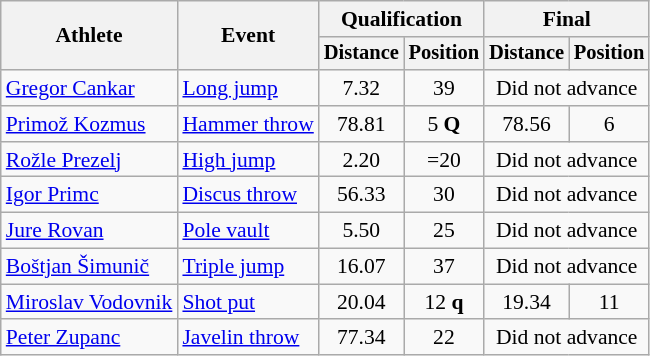<table class=wikitable style="font-size:90%">
<tr>
<th rowspan="2">Athlete</th>
<th rowspan="2">Event</th>
<th colspan="2">Qualification</th>
<th colspan="2">Final</th>
</tr>
<tr style="font-size:95%">
<th>Distance</th>
<th>Position</th>
<th>Distance</th>
<th>Position</th>
</tr>
<tr align=center>
<td align=left><a href='#'>Gregor Cankar</a></td>
<td align=left><a href='#'>Long jump</a></td>
<td>7.32</td>
<td>39</td>
<td colspan=2>Did not advance</td>
</tr>
<tr align=center>
<td align=left><a href='#'>Primož Kozmus</a></td>
<td align=left><a href='#'>Hammer throw</a></td>
<td>78.81</td>
<td>5 <strong>Q</strong></td>
<td>78.56</td>
<td>6</td>
</tr>
<tr align=center>
<td align=left><a href='#'>Rožle Prezelj</a></td>
<td align=left><a href='#'>High jump</a></td>
<td>2.20</td>
<td>=20</td>
<td colspan=2>Did not advance</td>
</tr>
<tr align=center>
<td align=left><a href='#'>Igor Primc</a></td>
<td align=left><a href='#'>Discus throw</a></td>
<td>56.33</td>
<td>30</td>
<td colspan=2>Did not advance</td>
</tr>
<tr align=center>
<td align=left><a href='#'>Jure Rovan</a></td>
<td align=left><a href='#'>Pole vault</a></td>
<td>5.50</td>
<td>25</td>
<td colspan=2>Did not advance</td>
</tr>
<tr align=center>
<td align=left><a href='#'>Boštjan Šimunič</a></td>
<td align=left><a href='#'>Triple jump</a></td>
<td>16.07</td>
<td>37</td>
<td colspan=2>Did not advance</td>
</tr>
<tr align=center>
<td align=left><a href='#'>Miroslav Vodovnik</a></td>
<td align=left><a href='#'>Shot put</a></td>
<td>20.04</td>
<td>12 <strong>q</strong></td>
<td>19.34</td>
<td>11</td>
</tr>
<tr align=center>
<td align=left><a href='#'>Peter Zupanc</a></td>
<td align=left><a href='#'>Javelin throw</a></td>
<td>77.34</td>
<td>22</td>
<td colspan=2>Did not advance</td>
</tr>
</table>
